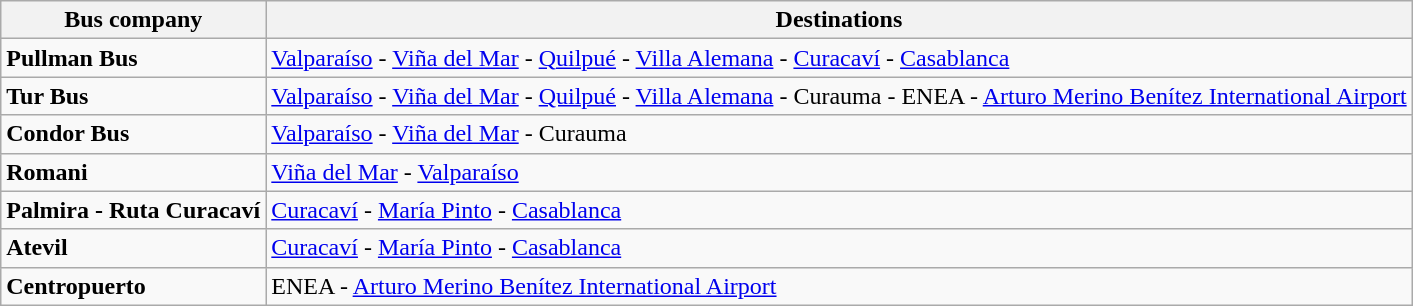<table class="wikitable">
<tr>
<th>Bus company</th>
<th>Destinations</th>
</tr>
<tr>
<td><strong>Pullman Bus</strong></td>
<td><a href='#'>Valparaíso</a> - <a href='#'>Viña del Mar</a> - <a href='#'>Quilpué</a> - <a href='#'>Villa Alemana</a> - <a href='#'>Curacaví</a> - <a href='#'>Casablanca</a></td>
</tr>
<tr>
<td><strong>Tur Bus</strong></td>
<td><a href='#'>Valparaíso</a> - <a href='#'>Viña del Mar</a> - <a href='#'>Quilpué</a> - <a href='#'>Villa Alemana</a> - Curauma - ENEA - <a href='#'>Arturo Merino Benítez International Airport</a></td>
</tr>
<tr>
<td><strong>Condor Bus</strong></td>
<td><a href='#'>Valparaíso</a> - <a href='#'>Viña del Mar</a> - Curauma</td>
</tr>
<tr>
<td><strong>Romani</strong></td>
<td><a href='#'>Viña del Mar</a> - <a href='#'>Valparaíso</a></td>
</tr>
<tr>
<td><strong>Palmira - Ruta Curacaví</strong></td>
<td><a href='#'>Curacaví</a> - <a href='#'>María Pinto</a> - <a href='#'>Casablanca</a></td>
</tr>
<tr>
<td><strong>Atevil</strong></td>
<td><a href='#'>Curacaví</a> - <a href='#'>María Pinto</a> - <a href='#'>Casablanca</a></td>
</tr>
<tr>
<td><strong>Centropuerto</strong></td>
<td>ENEA - <a href='#'>Arturo Merino Benítez International Airport</a></td>
</tr>
</table>
